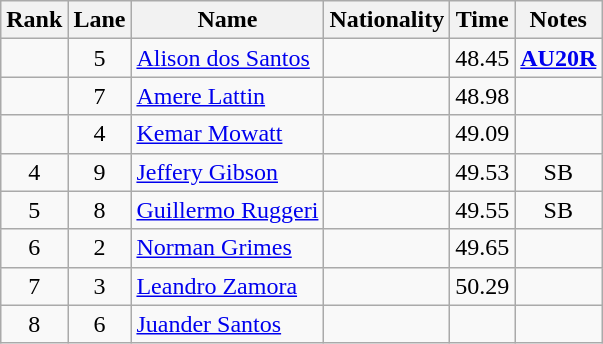<table class="wikitable sortable" style="text-align:center">
<tr>
<th>Rank</th>
<th>Lane</th>
<th>Name</th>
<th>Nationality</th>
<th>Time</th>
<th>Notes</th>
</tr>
<tr>
<td></td>
<td>5</td>
<td align=left><a href='#'>Alison dos Santos</a></td>
<td align=left></td>
<td>48.45</td>
<td><strong><a href='#'>AU20R</a></strong></td>
</tr>
<tr>
<td></td>
<td>7</td>
<td align=left><a href='#'>Amere Lattin</a></td>
<td align=left></td>
<td>48.98</td>
<td></td>
</tr>
<tr>
<td></td>
<td>4</td>
<td align=left><a href='#'>Kemar Mowatt</a></td>
<td align=left></td>
<td>49.09</td>
<td></td>
</tr>
<tr>
<td>4</td>
<td>9</td>
<td align=left><a href='#'>Jeffery Gibson</a></td>
<td align=left></td>
<td>49.53</td>
<td>SB</td>
</tr>
<tr>
<td>5</td>
<td>8</td>
<td align=left><a href='#'>Guillermo Ruggeri</a></td>
<td align=left></td>
<td>49.55</td>
<td>SB</td>
</tr>
<tr>
<td>6</td>
<td>2</td>
<td align=left><a href='#'>Norman Grimes</a></td>
<td align=left></td>
<td>49.65</td>
<td></td>
</tr>
<tr>
<td>7</td>
<td>3</td>
<td align=left><a href='#'>Leandro Zamora</a></td>
<td align=left></td>
<td>50.29</td>
<td></td>
</tr>
<tr>
<td>8</td>
<td>6</td>
<td align=left><a href='#'>Juander Santos</a></td>
<td align=left></td>
<td></td>
<td></td>
</tr>
</table>
